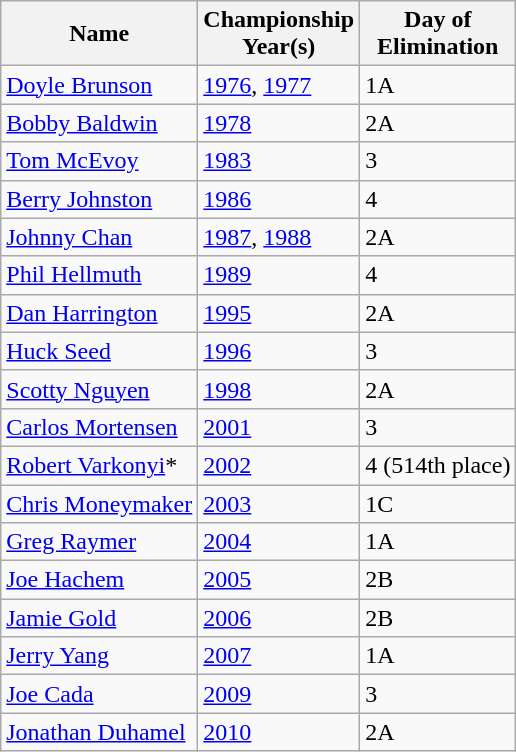<table class="wikitable sortable">
<tr>
<th>Name</th>
<th>Championship<br>Year(s)</th>
<th>Day of<br>Elimination</th>
</tr>
<tr>
<td><a href='#'>Doyle Brunson</a></td>
<td><a href='#'>1976</a>, <a href='#'>1977</a></td>
<td>1A</td>
</tr>
<tr>
<td><a href='#'>Bobby Baldwin</a></td>
<td><a href='#'>1978</a></td>
<td>2A</td>
</tr>
<tr>
<td><a href='#'>Tom McEvoy</a></td>
<td><a href='#'>1983</a></td>
<td>3</td>
</tr>
<tr>
<td><a href='#'>Berry Johnston</a></td>
<td><a href='#'>1986</a></td>
<td>4</td>
</tr>
<tr>
<td><a href='#'>Johnny Chan</a></td>
<td><a href='#'>1987</a>, <a href='#'>1988</a></td>
<td>2A</td>
</tr>
<tr>
<td><a href='#'>Phil Hellmuth</a></td>
<td><a href='#'>1989</a></td>
<td>4</td>
</tr>
<tr>
<td><a href='#'>Dan Harrington</a></td>
<td><a href='#'>1995</a></td>
<td>2A</td>
</tr>
<tr>
<td><a href='#'>Huck Seed</a></td>
<td><a href='#'>1996</a></td>
<td>3</td>
</tr>
<tr>
<td><a href='#'>Scotty Nguyen</a></td>
<td><a href='#'>1998</a></td>
<td>2A</td>
</tr>
<tr>
<td><a href='#'>Carlos Mortensen</a></td>
<td><a href='#'>2001</a></td>
<td>3</td>
</tr>
<tr>
<td><a href='#'>Robert Varkonyi</a>*</td>
<td><a href='#'>2002</a></td>
<td>4 (514th place)</td>
</tr>
<tr>
<td><a href='#'>Chris Moneymaker</a></td>
<td><a href='#'>2003</a></td>
<td>1C</td>
</tr>
<tr>
<td><a href='#'>Greg Raymer</a></td>
<td><a href='#'>2004</a></td>
<td>1A</td>
</tr>
<tr>
<td><a href='#'>Joe Hachem</a></td>
<td><a href='#'>2005</a></td>
<td>2B</td>
</tr>
<tr>
<td><a href='#'>Jamie Gold</a></td>
<td><a href='#'>2006</a></td>
<td>2B</td>
</tr>
<tr>
<td><a href='#'>Jerry Yang</a></td>
<td><a href='#'>2007</a></td>
<td>1A</td>
</tr>
<tr>
<td><a href='#'>Joe Cada</a></td>
<td><a href='#'>2009</a></td>
<td>3</td>
</tr>
<tr>
<td><a href='#'>Jonathan Duhamel</a></td>
<td><a href='#'>2010</a></td>
<td>2A</td>
</tr>
</table>
